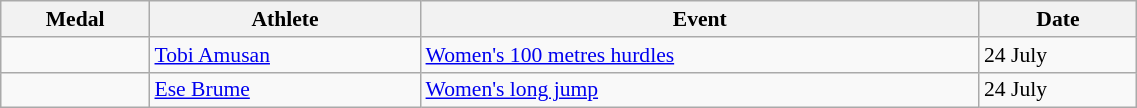<table class=wikitable style=font-size:90% width=60%>
<tr>
<th>Medal</th>
<th>Athlete</th>
<th>Event</th>
<th>Date</th>
</tr>
<tr>
<td></td>
<td><a href='#'>Tobi Amusan</a></td>
<td><a href='#'>Women's 100 metres hurdles</a></td>
<td>24 July</td>
</tr>
<tr>
<td></td>
<td><a href='#'>Ese Brume</a></td>
<td><a href='#'>Women's long jump</a></td>
<td>24 July</td>
</tr>
</table>
